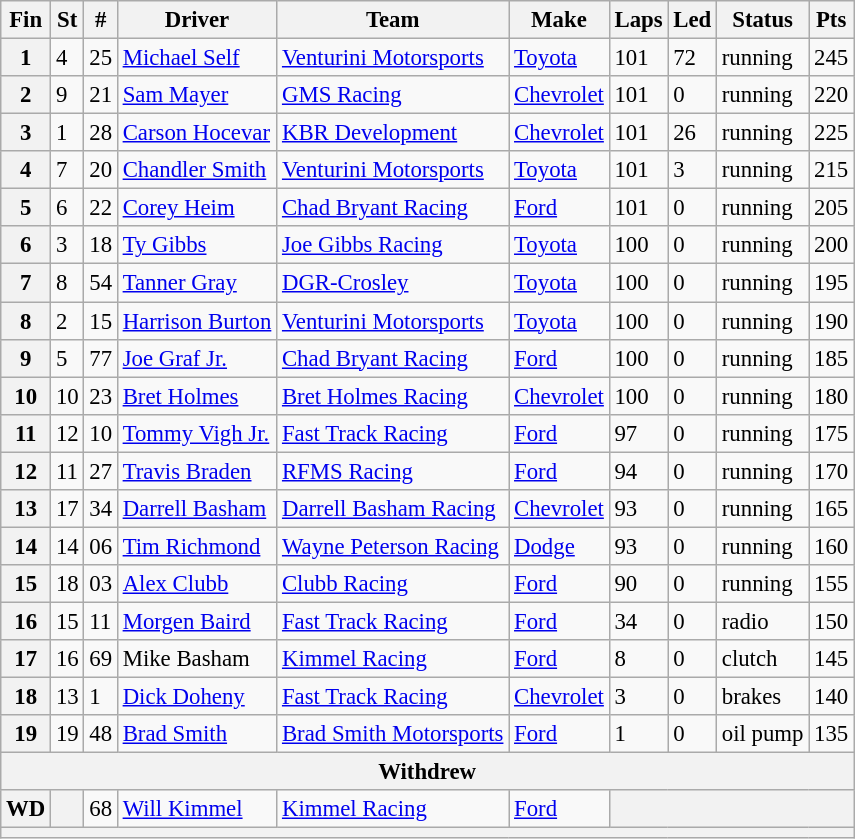<table class="wikitable" style="font-size:95%">
<tr>
<th>Fin</th>
<th>St</th>
<th>#</th>
<th>Driver</th>
<th>Team</th>
<th>Make</th>
<th>Laps</th>
<th>Led</th>
<th>Status</th>
<th>Pts</th>
</tr>
<tr>
<th>1</th>
<td>4</td>
<td>25</td>
<td><a href='#'>Michael Self</a></td>
<td><a href='#'>Venturini Motorsports</a></td>
<td><a href='#'>Toyota</a></td>
<td>101</td>
<td>72</td>
<td>running</td>
<td>245</td>
</tr>
<tr>
<th>2</th>
<td>9</td>
<td>21</td>
<td><a href='#'>Sam Mayer</a></td>
<td><a href='#'>GMS Racing</a></td>
<td><a href='#'>Chevrolet</a></td>
<td>101</td>
<td>0</td>
<td>running</td>
<td>220</td>
</tr>
<tr>
<th>3</th>
<td>1</td>
<td>28</td>
<td><a href='#'>Carson Hocevar</a></td>
<td><a href='#'>KBR Development</a></td>
<td><a href='#'>Chevrolet</a></td>
<td>101</td>
<td>26</td>
<td>running</td>
<td>225</td>
</tr>
<tr>
<th>4</th>
<td>7</td>
<td>20</td>
<td><a href='#'>Chandler Smith</a></td>
<td><a href='#'>Venturini Motorsports</a></td>
<td><a href='#'>Toyota</a></td>
<td>101</td>
<td>3</td>
<td>running</td>
<td>215</td>
</tr>
<tr>
<th>5</th>
<td>6</td>
<td>22</td>
<td><a href='#'>Corey Heim</a></td>
<td><a href='#'>Chad Bryant Racing</a></td>
<td><a href='#'>Ford</a></td>
<td>101</td>
<td>0</td>
<td>running</td>
<td>205</td>
</tr>
<tr>
<th>6</th>
<td>3</td>
<td>18</td>
<td><a href='#'>Ty Gibbs</a></td>
<td><a href='#'>Joe Gibbs Racing</a></td>
<td><a href='#'>Toyota</a></td>
<td>100</td>
<td>0</td>
<td>running</td>
<td>200</td>
</tr>
<tr>
<th>7</th>
<td>8</td>
<td>54</td>
<td><a href='#'>Tanner Gray</a></td>
<td><a href='#'>DGR-Crosley</a></td>
<td><a href='#'>Toyota</a></td>
<td>100</td>
<td>0</td>
<td>running</td>
<td>195</td>
</tr>
<tr>
<th>8</th>
<td>2</td>
<td>15</td>
<td><a href='#'>Harrison Burton</a></td>
<td><a href='#'>Venturini Motorsports</a></td>
<td><a href='#'>Toyota</a></td>
<td>100</td>
<td>0</td>
<td>running</td>
<td>190</td>
</tr>
<tr>
<th>9</th>
<td>5</td>
<td>77</td>
<td><a href='#'>Joe Graf Jr.</a></td>
<td><a href='#'>Chad Bryant Racing</a></td>
<td><a href='#'>Ford</a></td>
<td>100</td>
<td>0</td>
<td>running</td>
<td>185</td>
</tr>
<tr>
<th>10</th>
<td>10</td>
<td>23</td>
<td><a href='#'>Bret Holmes</a></td>
<td><a href='#'>Bret Holmes Racing</a></td>
<td><a href='#'>Chevrolet</a></td>
<td>100</td>
<td>0</td>
<td>running</td>
<td>180</td>
</tr>
<tr>
<th>11</th>
<td>12</td>
<td>10</td>
<td><a href='#'>Tommy Vigh Jr.</a></td>
<td><a href='#'>Fast Track Racing</a></td>
<td><a href='#'>Ford</a></td>
<td>97</td>
<td>0</td>
<td>running</td>
<td>175</td>
</tr>
<tr>
<th>12</th>
<td>11</td>
<td>27</td>
<td><a href='#'>Travis Braden</a></td>
<td><a href='#'>RFMS Racing</a></td>
<td><a href='#'>Ford</a></td>
<td>94</td>
<td>0</td>
<td>running</td>
<td>170</td>
</tr>
<tr>
<th>13</th>
<td>17</td>
<td>34</td>
<td><a href='#'>Darrell Basham</a></td>
<td><a href='#'>Darrell Basham Racing</a></td>
<td><a href='#'>Chevrolet</a></td>
<td>93</td>
<td>0</td>
<td>running</td>
<td>165</td>
</tr>
<tr>
<th>14</th>
<td>14</td>
<td>06</td>
<td><a href='#'>Tim Richmond</a></td>
<td><a href='#'>Wayne Peterson Racing</a></td>
<td><a href='#'>Dodge</a></td>
<td>93</td>
<td>0</td>
<td>running</td>
<td>160</td>
</tr>
<tr>
<th>15</th>
<td>18</td>
<td>03</td>
<td><a href='#'>Alex Clubb</a></td>
<td><a href='#'>Clubb Racing</a></td>
<td><a href='#'>Ford</a></td>
<td>90</td>
<td>0</td>
<td>running</td>
<td>155</td>
</tr>
<tr>
<th>16</th>
<td>15</td>
<td>11</td>
<td><a href='#'>Morgen Baird</a></td>
<td><a href='#'>Fast Track Racing</a></td>
<td><a href='#'>Ford</a></td>
<td>34</td>
<td>0</td>
<td>radio</td>
<td>150</td>
</tr>
<tr>
<th>17</th>
<td>16</td>
<td>69</td>
<td>Mike Basham</td>
<td><a href='#'>Kimmel Racing</a></td>
<td><a href='#'>Ford</a></td>
<td>8</td>
<td>0</td>
<td>clutch</td>
<td>145</td>
</tr>
<tr>
<th>18</th>
<td>13</td>
<td>1</td>
<td><a href='#'>Dick Doheny</a></td>
<td><a href='#'>Fast Track Racing</a></td>
<td><a href='#'>Chevrolet</a></td>
<td>3</td>
<td>0</td>
<td>brakes</td>
<td>140</td>
</tr>
<tr>
<th>19</th>
<td>19</td>
<td>48</td>
<td><a href='#'>Brad Smith</a></td>
<td><a href='#'>Brad Smith Motorsports</a></td>
<td><a href='#'>Ford</a></td>
<td>1</td>
<td>0</td>
<td>oil pump</td>
<td>135</td>
</tr>
<tr>
<th colspan="10">Withdrew</th>
</tr>
<tr>
<th>WD</th>
<th></th>
<td>68</td>
<td><a href='#'>Will Kimmel</a></td>
<td><a href='#'>Kimmel Racing</a></td>
<td><a href='#'>Ford</a></td>
<th colspan="4"></th>
</tr>
<tr>
<th colspan="10"></th>
</tr>
</table>
